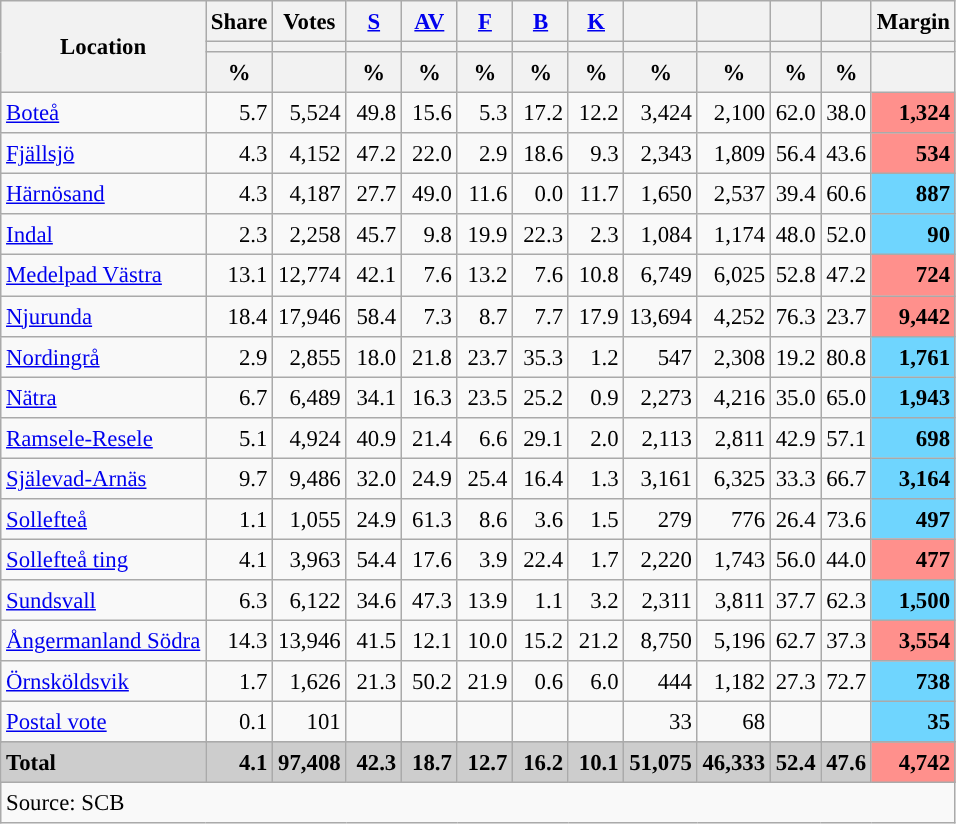<table class="wikitable sortable" style="text-align:right; font-size:95%; line-height:20px;">
<tr>
<th rowspan="3">Location</th>
<th>Share</th>
<th>Votes</th>
<th width="30px" class="unsortable"><a href='#'>S</a></th>
<th width="30px" class="unsortable"><a href='#'>AV</a></th>
<th width="30px" class="unsortable"><a href='#'>F</a></th>
<th width="30px" class="unsortable"><a href='#'>B</a></th>
<th width="30px" class="unsortable"><a href='#'>K</a></th>
<th></th>
<th></th>
<th></th>
<th></th>
<th>Margin</th>
</tr>
<tr>
<th></th>
<th></th>
<th style="background:"></th>
<th style="background:"></th>
<th style="background:"></th>
<th style="background:"></th>
<th style="background:"></th>
<th style="background:"></th>
<th style="background:"></th>
<th style="background:"></th>
<th style="background:"></th>
<th></th>
</tr>
<tr>
<th data-sort-type="number">%</th>
<th></th>
<th data-sort-type="number">%</th>
<th data-sort-type="number">%</th>
<th data-sort-type="number">%</th>
<th data-sort-type="number">%</th>
<th data-sort-type="number">%</th>
<th data-sort-type="number">%</th>
<th data-sort-type="number">%</th>
<th data-sort-type="number">%</th>
<th data-sort-type="number">%</th>
<th></th>
</tr>
<tr>
<td align=left><a href='#'>Boteå</a></td>
<td>5.7</td>
<td>5,524</td>
<td>49.8</td>
<td>15.6</td>
<td>5.3</td>
<td>17.2</td>
<td>12.2</td>
<td>3,424</td>
<td>2,100</td>
<td>62.0</td>
<td>38.0</td>
<td bgcolor=#ff908c><strong>1,324</strong></td>
</tr>
<tr>
<td align=left><a href='#'>Fjällsjö</a></td>
<td>4.3</td>
<td>4,152</td>
<td>47.2</td>
<td>22.0</td>
<td>2.9</td>
<td>18.6</td>
<td>9.3</td>
<td>2,343</td>
<td>1,809</td>
<td>56.4</td>
<td>43.6</td>
<td bgcolor=#ff908c><strong>534</strong></td>
</tr>
<tr>
<td align=left><a href='#'>Härnösand</a></td>
<td>4.3</td>
<td>4,187</td>
<td>27.7</td>
<td>49.0</td>
<td>11.6</td>
<td>0.0</td>
<td>11.7</td>
<td>1,650</td>
<td>2,537</td>
<td>39.4</td>
<td>60.6</td>
<td bgcolor=#6fd5fe><strong>887</strong></td>
</tr>
<tr>
<td align=left><a href='#'>Indal</a></td>
<td>2.3</td>
<td>2,258</td>
<td>45.7</td>
<td>9.8</td>
<td>19.9</td>
<td>22.3</td>
<td>2.3</td>
<td>1,084</td>
<td>1,174</td>
<td>48.0</td>
<td>52.0</td>
<td bgcolor=#6fd5fe><strong>90</strong></td>
</tr>
<tr>
<td align=left><a href='#'>Medelpad Västra</a></td>
<td>13.1</td>
<td>12,774</td>
<td>42.1</td>
<td>7.6</td>
<td>13.2</td>
<td>7.6</td>
<td>10.8</td>
<td>6,749</td>
<td>6,025</td>
<td>52.8</td>
<td>47.2</td>
<td bgcolor=#ff908c><strong>724</strong></td>
</tr>
<tr>
<td align=left><a href='#'>Njurunda</a></td>
<td>18.4</td>
<td>17,946</td>
<td>58.4</td>
<td>7.3</td>
<td>8.7</td>
<td>7.7</td>
<td>17.9</td>
<td>13,694</td>
<td>4,252</td>
<td>76.3</td>
<td>23.7</td>
<td bgcolor=#ff908c><strong>9,442</strong></td>
</tr>
<tr>
<td align=left><a href='#'>Nordingrå</a></td>
<td>2.9</td>
<td>2,855</td>
<td>18.0</td>
<td>21.8</td>
<td>23.7</td>
<td>35.3</td>
<td>1.2</td>
<td>547</td>
<td>2,308</td>
<td>19.2</td>
<td>80.8</td>
<td bgcolor=#6fd5fe><strong>1,761</strong></td>
</tr>
<tr>
<td align=left><a href='#'>Nätra</a></td>
<td>6.7</td>
<td>6,489</td>
<td>34.1</td>
<td>16.3</td>
<td>23.5</td>
<td>25.2</td>
<td>0.9</td>
<td>2,273</td>
<td>4,216</td>
<td>35.0</td>
<td>65.0</td>
<td bgcolor=#6fd5fe><strong>1,943</strong></td>
</tr>
<tr>
<td align=left><a href='#'>Ramsele-Resele</a></td>
<td>5.1</td>
<td>4,924</td>
<td>40.9</td>
<td>21.4</td>
<td>6.6</td>
<td>29.1</td>
<td>2.0</td>
<td>2,113</td>
<td>2,811</td>
<td>42.9</td>
<td>57.1</td>
<td bgcolor=#6fd5fe><strong>698</strong></td>
</tr>
<tr>
<td align=left><a href='#'>Själevad-Arnäs</a></td>
<td>9.7</td>
<td>9,486</td>
<td>32.0</td>
<td>24.9</td>
<td>25.4</td>
<td>16.4</td>
<td>1.3</td>
<td>3,161</td>
<td>6,325</td>
<td>33.3</td>
<td>66.7</td>
<td bgcolor=#6fd5fe><strong>3,164</strong></td>
</tr>
<tr>
<td align=left><a href='#'>Sollefteå</a></td>
<td>1.1</td>
<td>1,055</td>
<td>24.9</td>
<td>61.3</td>
<td>8.6</td>
<td>3.6</td>
<td>1.5</td>
<td>279</td>
<td>776</td>
<td>26.4</td>
<td>73.6</td>
<td bgcolor=#6fd5fe><strong>497</strong></td>
</tr>
<tr>
<td align=left><a href='#'>Sollefteå ting</a></td>
<td>4.1</td>
<td>3,963</td>
<td>54.4</td>
<td>17.6</td>
<td>3.9</td>
<td>22.4</td>
<td>1.7</td>
<td>2,220</td>
<td>1,743</td>
<td>56.0</td>
<td>44.0</td>
<td bgcolor=#ff908c><strong>477</strong></td>
</tr>
<tr>
<td align=left><a href='#'>Sundsvall</a></td>
<td>6.3</td>
<td>6,122</td>
<td>34.6</td>
<td>47.3</td>
<td>13.9</td>
<td>1.1</td>
<td>3.2</td>
<td>2,311</td>
<td>3,811</td>
<td>37.7</td>
<td>62.3</td>
<td bgcolor=#6fd5fe><strong>1,500</strong></td>
</tr>
<tr>
<td align=left><a href='#'>Ångermanland Södra</a></td>
<td>14.3</td>
<td>13,946</td>
<td>41.5</td>
<td>12.1</td>
<td>10.0</td>
<td>15.2</td>
<td>21.2</td>
<td>8,750</td>
<td>5,196</td>
<td>62.7</td>
<td>37.3</td>
<td bgcolor=#ff908c><strong>3,554</strong></td>
</tr>
<tr>
<td align=left><a href='#'>Örnsköldsvik</a></td>
<td>1.7</td>
<td>1,626</td>
<td>21.3</td>
<td>50.2</td>
<td>21.9</td>
<td>0.6</td>
<td>6.0</td>
<td>444</td>
<td>1,182</td>
<td>27.3</td>
<td>72.7</td>
<td bgcolor=#6fd5fe><strong>738</strong></td>
</tr>
<tr>
<td align=left><a href='#'>Postal vote</a></td>
<td>0.1</td>
<td>101</td>
<td></td>
<td></td>
<td></td>
<td></td>
<td></td>
<td>33</td>
<td>68</td>
<td></td>
<td></td>
<td bgcolor=#6fd5fe><strong>35</strong></td>
</tr>
<tr>
</tr>
<tr style="background:#CDCDCD;">
<td align=left><strong>Total</strong></td>
<td><strong>4.1</strong></td>
<td><strong>97,408</strong></td>
<td><strong>42.3</strong></td>
<td><strong>18.7</strong></td>
<td><strong>12.7</strong></td>
<td><strong>16.2</strong></td>
<td><strong>10.1</strong></td>
<td><strong>51,075</strong></td>
<td><strong>46,333</strong></td>
<td><strong>52.4</strong></td>
<td><strong>47.6</strong></td>
<td bgcolor=#ff908c><strong>4,742</strong></td>
</tr>
<tr>
<td align=left colspan=13>Source: SCB </td>
</tr>
</table>
